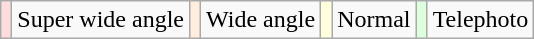<table class="wikitable">
<tr>
<td style="background:#fdd"></td>
<td>Super wide angle</td>
<td style="background:#fed"></td>
<td>Wide angle</td>
<td style="background:#ffd"></td>
<td>Normal</td>
<td style="background:#dfd"></td>
<td>Telephoto</td>
</tr>
</table>
